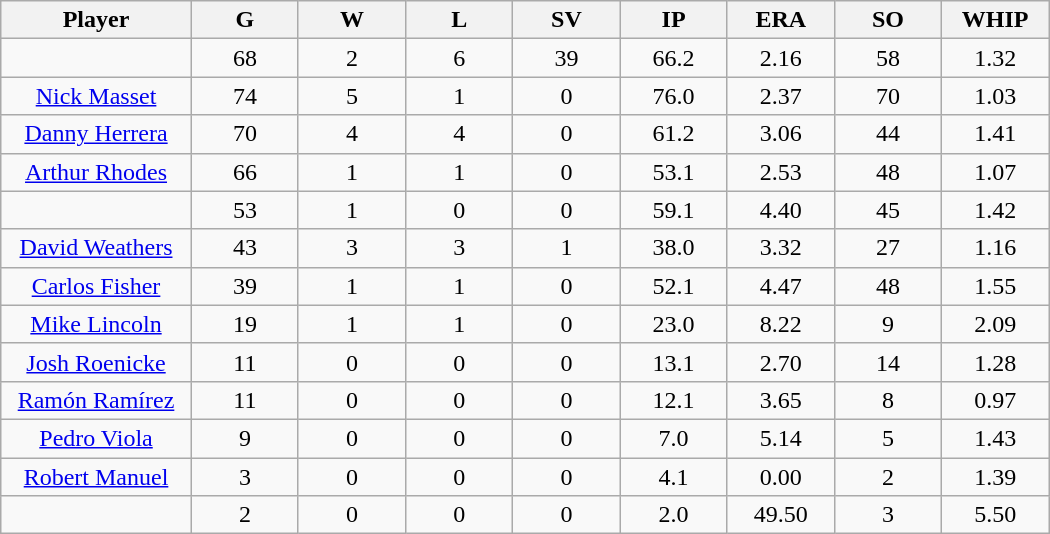<table class="wikitable sortable">
<tr>
<th bgcolor="#DDDDFF" width="16%">Player</th>
<th bgcolor="#DDDDFF" width="9%">G</th>
<th bgcolor="#DDDDFF" width="9%">W</th>
<th bgcolor="#DDDDFF" width="9%">L</th>
<th bgcolor="#DDDDFF" width="9%">SV</th>
<th bgcolor="#DDDDFF" width="9%">IP</th>
<th bgcolor="#DDDDFF" width="9%">ERA</th>
<th bgcolor="#DDDDFF" width="9%">SO</th>
<th bgcolor="#DDDDFF" width="9%">WHIP</th>
</tr>
<tr align="center">
<td></td>
<td>68</td>
<td>2</td>
<td>6</td>
<td>39</td>
<td>66.2</td>
<td>2.16</td>
<td>58</td>
<td>1.32</td>
</tr>
<tr align="center">
<td><a href='#'>Nick Masset</a></td>
<td>74</td>
<td>5</td>
<td>1</td>
<td>0</td>
<td>76.0</td>
<td>2.37</td>
<td>70</td>
<td>1.03</td>
</tr>
<tr align=center>
<td><a href='#'>Danny Herrera</a></td>
<td>70</td>
<td>4</td>
<td>4</td>
<td>0</td>
<td>61.2</td>
<td>3.06</td>
<td>44</td>
<td>1.41</td>
</tr>
<tr align=center>
<td><a href='#'>Arthur Rhodes</a></td>
<td>66</td>
<td>1</td>
<td>1</td>
<td>0</td>
<td>53.1</td>
<td>2.53</td>
<td>48</td>
<td>1.07</td>
</tr>
<tr align=center>
<td></td>
<td>53</td>
<td>1</td>
<td>0</td>
<td>0</td>
<td>59.1</td>
<td>4.40</td>
<td>45</td>
<td>1.42</td>
</tr>
<tr align="center">
<td><a href='#'>David Weathers</a></td>
<td>43</td>
<td>3</td>
<td>3</td>
<td>1</td>
<td>38.0</td>
<td>3.32</td>
<td>27</td>
<td>1.16</td>
</tr>
<tr align=center>
<td><a href='#'>Carlos Fisher</a></td>
<td>39</td>
<td>1</td>
<td>1</td>
<td>0</td>
<td>52.1</td>
<td>4.47</td>
<td>48</td>
<td>1.55</td>
</tr>
<tr align=center>
<td><a href='#'>Mike Lincoln</a></td>
<td>19</td>
<td>1</td>
<td>1</td>
<td>0</td>
<td>23.0</td>
<td>8.22</td>
<td>9</td>
<td>2.09</td>
</tr>
<tr align=center>
<td><a href='#'>Josh Roenicke</a></td>
<td>11</td>
<td>0</td>
<td>0</td>
<td>0</td>
<td>13.1</td>
<td>2.70</td>
<td>14</td>
<td>1.28</td>
</tr>
<tr align=center>
<td><a href='#'>Ramón Ramírez</a></td>
<td>11</td>
<td>0</td>
<td>0</td>
<td>0</td>
<td>12.1</td>
<td>3.65</td>
<td>8</td>
<td>0.97</td>
</tr>
<tr align=center>
<td><a href='#'>Pedro Viola</a></td>
<td>9</td>
<td>0</td>
<td>0</td>
<td>0</td>
<td>7.0</td>
<td>5.14</td>
<td>5</td>
<td>1.43</td>
</tr>
<tr align=center>
<td><a href='#'>Robert Manuel</a></td>
<td>3</td>
<td>0</td>
<td>0</td>
<td>0</td>
<td>4.1</td>
<td>0.00</td>
<td>2</td>
<td>1.39</td>
</tr>
<tr align=center>
<td></td>
<td>2</td>
<td>0</td>
<td>0</td>
<td>0</td>
<td>2.0</td>
<td>49.50</td>
<td>3</td>
<td>5.50</td>
</tr>
</table>
